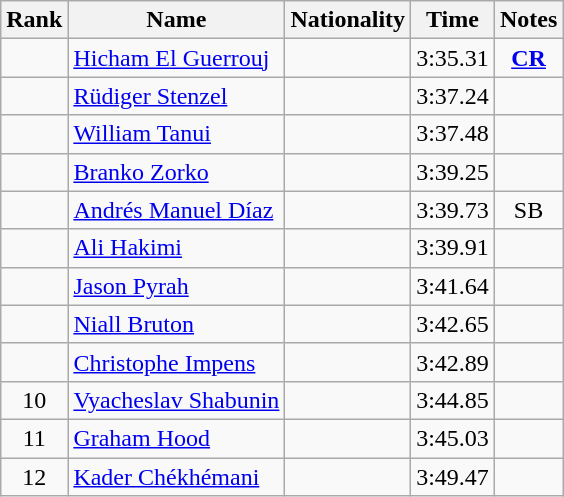<table class="wikitable sortable" style="text-align:center">
<tr>
<th>Rank</th>
<th>Name</th>
<th>Nationality</th>
<th>Time</th>
<th>Notes</th>
</tr>
<tr>
<td></td>
<td align="left"><a href='#'>Hicham El Guerrouj</a></td>
<td align=left></td>
<td>3:35.31</td>
<td><strong><a href='#'>CR</a></strong></td>
</tr>
<tr>
<td></td>
<td align="left"><a href='#'>Rüdiger Stenzel</a></td>
<td align=left></td>
<td>3:37.24</td>
<td></td>
</tr>
<tr>
<td></td>
<td align="left"><a href='#'>William Tanui</a></td>
<td align=left></td>
<td>3:37.48</td>
<td></td>
</tr>
<tr>
<td></td>
<td align="left"><a href='#'>Branko Zorko</a></td>
<td align=left></td>
<td>3:39.25</td>
<td></td>
</tr>
<tr>
<td></td>
<td align="left"><a href='#'>Andrés Manuel Díaz</a></td>
<td align=left></td>
<td>3:39.73</td>
<td>SB</td>
</tr>
<tr>
<td></td>
<td align="left"><a href='#'>Ali Hakimi</a></td>
<td align=left></td>
<td>3:39.91</td>
<td></td>
</tr>
<tr>
<td></td>
<td align="left"><a href='#'>Jason Pyrah</a></td>
<td align=left></td>
<td>3:41.64</td>
<td></td>
</tr>
<tr>
<td></td>
<td align="left"><a href='#'>Niall Bruton</a></td>
<td align=left></td>
<td>3:42.65</td>
<td></td>
</tr>
<tr>
<td></td>
<td align="left"><a href='#'>Christophe Impens</a></td>
<td align=left></td>
<td>3:42.89</td>
<td></td>
</tr>
<tr>
<td>10</td>
<td align="left"><a href='#'>Vyacheslav Shabunin</a></td>
<td align=left></td>
<td>3:44.85</td>
<td></td>
</tr>
<tr>
<td>11</td>
<td align="left"><a href='#'>Graham Hood</a></td>
<td align=left></td>
<td>3:45.03</td>
<td></td>
</tr>
<tr>
<td>12</td>
<td align="left"><a href='#'>Kader Chékhémani</a></td>
<td align=left></td>
<td>3:49.47</td>
<td></td>
</tr>
</table>
